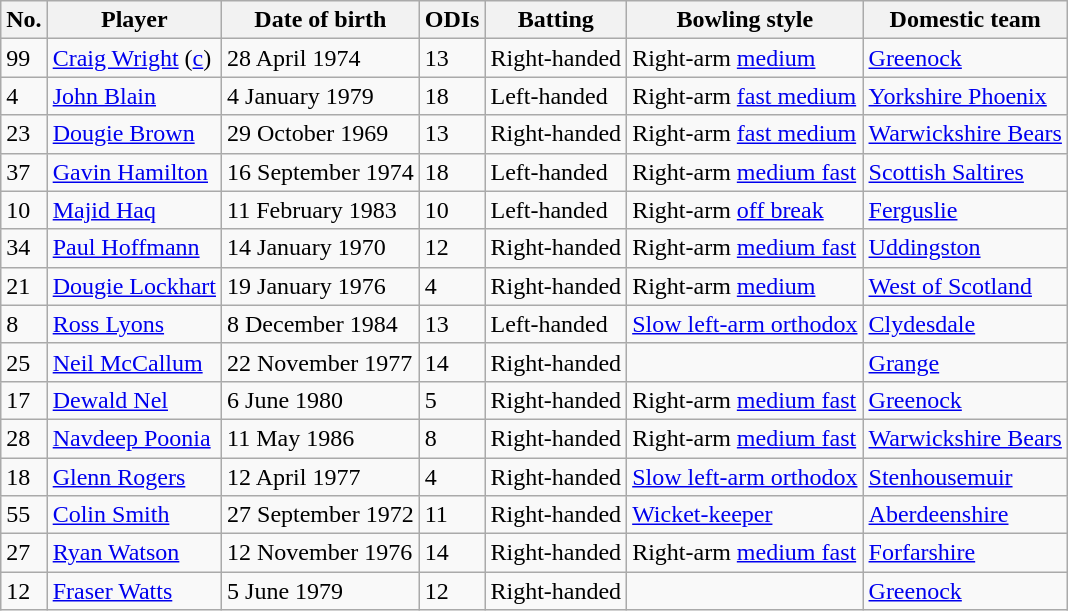<table class="wikitable">
<tr>
<th>No.</th>
<th>Player</th>
<th>Date of birth</th>
<th>ODIs</th>
<th>Batting</th>
<th>Bowling style</th>
<th>Domestic team</th>
</tr>
<tr>
<td>99</td>
<td><a href='#'>Craig Wright</a> (<a href='#'>c</a>)</td>
<td>28 April 1974</td>
<td>13</td>
<td>Right-handed</td>
<td>Right-arm <a href='#'>medium</a></td>
<td><a href='#'>Greenock</a></td>
</tr>
<tr>
<td>4</td>
<td><a href='#'>John Blain</a></td>
<td>4 January 1979</td>
<td>18</td>
<td>Left-handed</td>
<td>Right-arm <a href='#'>fast medium</a></td>
<td><a href='#'>Yorkshire Phoenix</a></td>
</tr>
<tr>
<td>23</td>
<td><a href='#'>Dougie Brown</a></td>
<td>29 October 1969</td>
<td>13</td>
<td>Right-handed</td>
<td>Right-arm <a href='#'>fast medium</a></td>
<td><a href='#'>Warwickshire Bears</a></td>
</tr>
<tr>
<td>37</td>
<td><a href='#'>Gavin Hamilton</a></td>
<td>16 September 1974</td>
<td>18</td>
<td>Left-handed</td>
<td>Right-arm <a href='#'>medium fast</a></td>
<td><a href='#'>Scottish Saltires</a></td>
</tr>
<tr>
<td>10</td>
<td><a href='#'>Majid Haq</a></td>
<td>11 February 1983</td>
<td>10</td>
<td>Left-handed</td>
<td>Right-arm <a href='#'>off break</a></td>
<td><a href='#'>Ferguslie</a></td>
</tr>
<tr>
<td>34</td>
<td><a href='#'>Paul Hoffmann</a></td>
<td>14 January 1970</td>
<td>12</td>
<td>Right-handed</td>
<td>Right-arm <a href='#'>medium fast</a></td>
<td><a href='#'>Uddingston</a></td>
</tr>
<tr>
<td>21</td>
<td><a href='#'>Dougie Lockhart</a></td>
<td>19 January 1976</td>
<td>4</td>
<td>Right-handed</td>
<td>Right-arm <a href='#'>medium</a></td>
<td><a href='#'>West of Scotland</a></td>
</tr>
<tr>
<td>8</td>
<td><a href='#'>Ross Lyons</a></td>
<td>8 December 1984</td>
<td>13</td>
<td>Left-handed</td>
<td><a href='#'>Slow left-arm orthodox</a></td>
<td><a href='#'>Clydesdale</a></td>
</tr>
<tr>
<td>25</td>
<td><a href='#'>Neil McCallum</a></td>
<td>22 November 1977</td>
<td>14</td>
<td>Right-handed</td>
<td></td>
<td><a href='#'>Grange</a></td>
</tr>
<tr>
<td>17</td>
<td><a href='#'>Dewald Nel</a></td>
<td>6 June 1980</td>
<td>5</td>
<td>Right-handed</td>
<td>Right-arm <a href='#'>medium fast</a></td>
<td><a href='#'>Greenock</a></td>
</tr>
<tr>
<td>28</td>
<td><a href='#'>Navdeep Poonia</a></td>
<td>11 May 1986</td>
<td>8</td>
<td>Right-handed</td>
<td>Right-arm <a href='#'>medium fast</a></td>
<td><a href='#'>Warwickshire Bears</a></td>
</tr>
<tr>
<td>18</td>
<td><a href='#'>Glenn Rogers</a></td>
<td>12 April 1977</td>
<td>4</td>
<td>Right-handed</td>
<td><a href='#'>Slow left-arm orthodox</a></td>
<td><a href='#'>Stenhousemuir</a></td>
</tr>
<tr>
<td>55</td>
<td><a href='#'>Colin Smith</a></td>
<td>27 September 1972</td>
<td>11</td>
<td>Right-handed</td>
<td><a href='#'>Wicket-keeper</a></td>
<td><a href='#'>Aberdeenshire</a></td>
</tr>
<tr>
<td>27</td>
<td><a href='#'>Ryan Watson</a></td>
<td>12 November 1976</td>
<td>14</td>
<td>Right-handed</td>
<td>Right-arm <a href='#'>medium fast</a></td>
<td><a href='#'>Forfarshire</a></td>
</tr>
<tr>
<td>12</td>
<td><a href='#'>Fraser Watts</a></td>
<td>5 June 1979</td>
<td>12</td>
<td>Right-handed</td>
<td></td>
<td><a href='#'>Greenock</a></td>
</tr>
</table>
